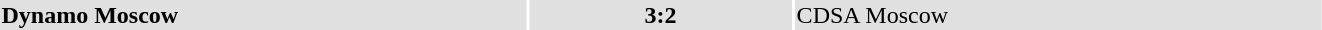<table width="70%">
<tr bgcolor="#e0e0e0">
<td style="width:40%;"><strong>Dynamo Moscow</strong></td>
<th style="width:20%;"><strong>3:2</strong></th>
<td style="width:40%;">CDSA Moscow</td>
</tr>
</table>
